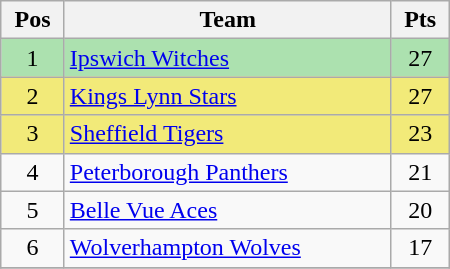<table class=wikitable width="300">
<tr>
<th>Pos</th>
<th>Team</th>
<th>Pts</th>
</tr>
<tr style="background:#ACE1AF;">
<td align="center">1</td>
<td><a href='#'>Ipswich Witches</a></td>
<td align="center">27</td>
</tr>
<tr style="background:#f2ea79;">
<td align="center">2</td>
<td><a href='#'>Kings Lynn Stars</a></td>
<td align="center">27</td>
</tr>
<tr style="background:#f2ea79;">
<td align="center">3</td>
<td><a href='#'>Sheffield Tigers</a></td>
<td align="center">23</td>
</tr>
<tr>
<td align="center">4</td>
<td><a href='#'>Peterborough Panthers</a></td>
<td align="center">21</td>
</tr>
<tr>
<td align="center">5</td>
<td><a href='#'>Belle Vue Aces</a></td>
<td align="center">20</td>
</tr>
<tr>
<td align="center">6</td>
<td><a href='#'>Wolverhampton Wolves</a></td>
<td align="center">17</td>
</tr>
<tr>
</tr>
</table>
